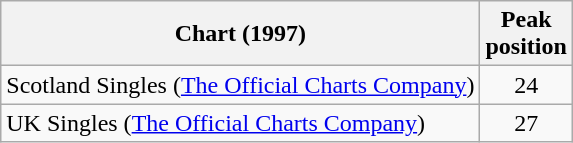<table class="wikitable sortable">
<tr>
<th>Chart (1997)</th>
<th>Peak<br>position</th>
</tr>
<tr>
<td>Scotland Singles (<a href='#'>The Official Charts Company</a>)</td>
<td align="center">24</td>
</tr>
<tr>
<td>UK Singles (<a href='#'>The Official Charts Company</a>)</td>
<td align="center">27</td>
</tr>
</table>
